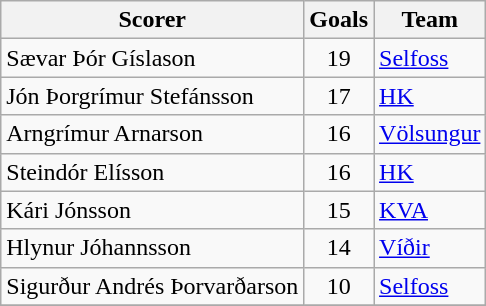<table class="wikitable">
<tr>
<th>Scorer</th>
<th>Goals</th>
<th>Team</th>
</tr>
<tr>
<td> Sævar Þór Gíslason</td>
<td align=center>19</td>
<td><a href='#'>Selfoss</a></td>
</tr>
<tr>
<td> Jón Þorgrímur Stefánsson</td>
<td align=center>17</td>
<td><a href='#'>HK</a></td>
</tr>
<tr>
<td> Arngrímur Arnarson</td>
<td align=center>16</td>
<td><a href='#'>Völsungur</a></td>
</tr>
<tr>
<td> Steindór Elísson</td>
<td align=center>16</td>
<td><a href='#'>HK</a></td>
</tr>
<tr>
<td> Kári Jónsson</td>
<td align=center>15</td>
<td><a href='#'>KVA</a></td>
</tr>
<tr>
<td> Hlynur Jóhannsson</td>
<td align=center>14</td>
<td><a href='#'>Víðir</a></td>
</tr>
<tr>
<td> Sigurður Andrés Þorvarðarson</td>
<td align=center>10</td>
<td><a href='#'>Selfoss</a></td>
</tr>
<tr>
</tr>
</table>
